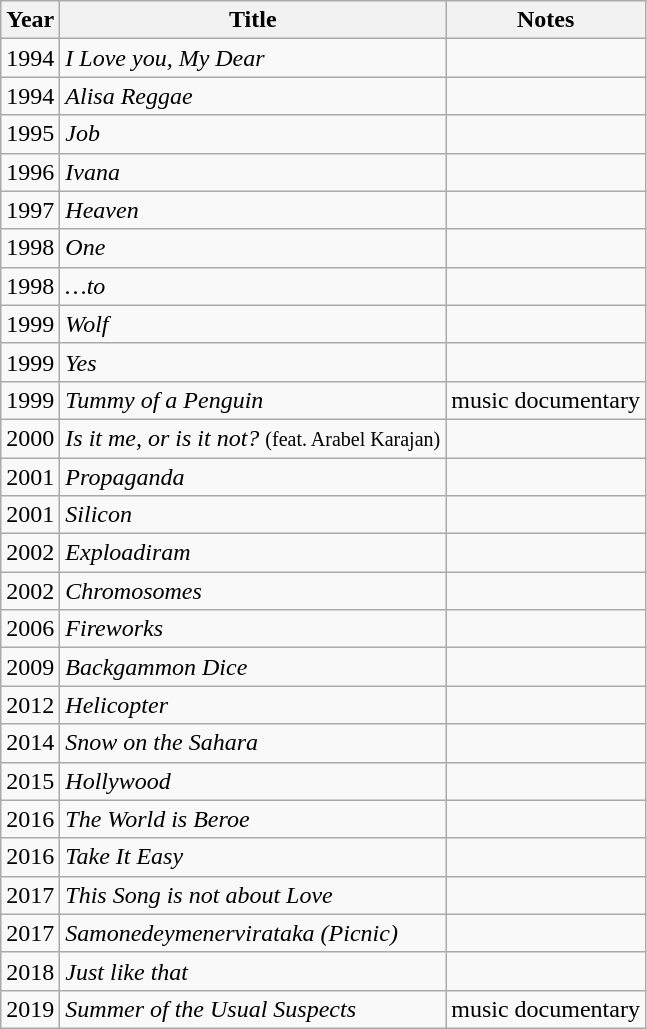<table class="wikitable sortable">
<tr>
<th>Year</th>
<th>Title</th>
<th>Notes</th>
</tr>
<tr>
<td>1994</td>
<td><em>I Love you, My Dear</em></td>
<td></td>
</tr>
<tr>
<td>1994</td>
<td><em>Alisa Reggae</em></td>
<td></td>
</tr>
<tr>
<td>1995</td>
<td><em>Job</em></td>
<td></td>
</tr>
<tr>
<td>1996</td>
<td><em>Ivana</em></td>
<td></td>
</tr>
<tr>
<td>1997</td>
<td><em>Heaven</em></td>
<td></td>
</tr>
<tr>
<td>1998</td>
<td><em>One</em></td>
<td></td>
</tr>
<tr>
<td>1998</td>
<td><em>…to</em></td>
<td></td>
</tr>
<tr>
<td>1999</td>
<td><em>Wolf</em></td>
<td></td>
</tr>
<tr>
<td>1999</td>
<td><em>Yes</em></td>
<td></td>
</tr>
<tr>
<td>1999</td>
<td><em>Tummy of a Penguin</em></td>
<td>music documentary</td>
</tr>
<tr>
<td>2000</td>
<td><em>Is it me, or is it not?</em> <small>(feat. Arabel Karajan)</small></td>
<td></td>
</tr>
<tr>
<td>2001</td>
<td><em>Propaganda</em></td>
<td></td>
</tr>
<tr>
<td>2001</td>
<td><em>Silicon</em></td>
<td></td>
</tr>
<tr>
<td>2002</td>
<td><em>Exploadiram</em></td>
<td></td>
</tr>
<tr>
<td>2002</td>
<td><em>Chromosomes</em></td>
<td></td>
</tr>
<tr>
<td>2006</td>
<td><em>Fireworks</em></td>
<td></td>
</tr>
<tr>
<td>2009</td>
<td><em>Backgammon Dice</em></td>
<td></td>
</tr>
<tr>
<td>2012</td>
<td><em>Helicopter</em></td>
<td></td>
</tr>
<tr>
<td>2014</td>
<td><em>Snow on the Sahara</em></td>
<td></td>
</tr>
<tr>
<td>2015</td>
<td><em>Hollywood</em></td>
<td></td>
</tr>
<tr>
<td>2016</td>
<td><em>The World is Beroe</em></td>
<td></td>
</tr>
<tr>
<td>2016</td>
<td><em>Take It Easy</em></td>
<td></td>
</tr>
<tr>
<td>2017</td>
<td><em>This Song is not about Love</em></td>
<td></td>
</tr>
<tr>
<td>2017</td>
<td><em>Samonedeymenervirataka (Picnic)</em></td>
<td></td>
</tr>
<tr>
<td>2018</td>
<td><em>Just like that</em></td>
<td></td>
</tr>
<tr>
<td>2019</td>
<td><em>Summer of the Usual Suspects</em></td>
<td>music documentary</td>
</tr>
</table>
